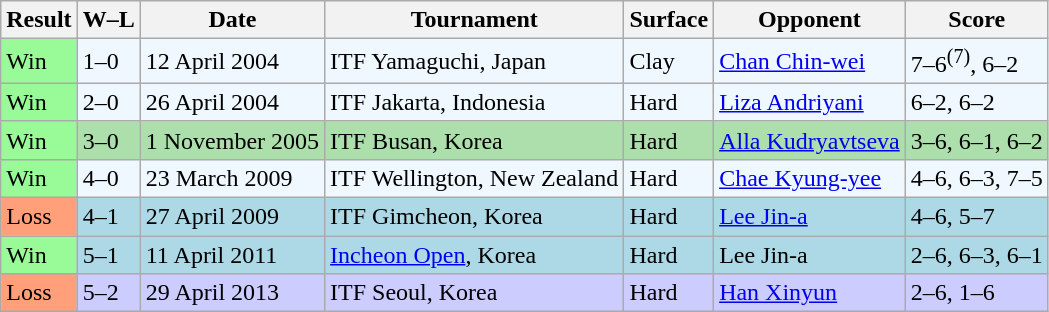<table class="sortable wikitable">
<tr>
<th>Result</th>
<th class="unsortable">W–L</th>
<th>Date</th>
<th>Tournament</th>
<th>Surface</th>
<th>Opponent</th>
<th class="unsortable">Score</th>
</tr>
<tr bgcolor=f0f8ff>
<td style="background:#98fb98;">Win</td>
<td>1–0</td>
<td>12 April 2004</td>
<td>ITF Yamaguchi, Japan</td>
<td>Clay</td>
<td> <a href='#'>Chan Chin-wei</a></td>
<td>7–6<sup>(7)</sup>, 6–2</td>
</tr>
<tr bgcolor=f0f8ff>
<td style="background:#98fb98;">Win</td>
<td>2–0</td>
<td>26 April 2004</td>
<td>ITF Jakarta, Indonesia</td>
<td>Hard</td>
<td> <a href='#'>Liza Andriyani</a></td>
<td>6–2, 6–2</td>
</tr>
<tr style="background:#addfad;">
<td style="background:#98fb98;">Win</td>
<td>3–0</td>
<td>1 November 2005</td>
<td>ITF Busan, Korea</td>
<td>Hard</td>
<td> <a href='#'>Alla Kudryavtseva</a></td>
<td>3–6, 6–1, 6–2</td>
</tr>
<tr bgcolor=f0f8ff>
<td style="background:#98fb98;">Win</td>
<td>4–0</td>
<td>23 March 2009</td>
<td>ITF Wellington, New Zealand</td>
<td>Hard</td>
<td> <a href='#'>Chae Kyung-yee</a></td>
<td>4–6, 6–3, 7–5</td>
</tr>
<tr style="background:lightblue;">
<td bgcolor=FFA07A>Loss</td>
<td>4–1</td>
<td>27 April 2009</td>
<td>ITF Gimcheon, Korea</td>
<td>Hard</td>
<td> <a href='#'>Lee Jin-a</a></td>
<td>4–6, 5–7</td>
</tr>
<tr style="background:lightblue;">
<td style="background:#98fb98;">Win</td>
<td>5–1</td>
<td>11 April 2011</td>
<td><a href='#'>Incheon Open</a>, Korea</td>
<td>Hard</td>
<td> Lee Jin-a</td>
<td>2–6, 6–3, 6–1</td>
</tr>
<tr style="background:#ccccff;">
<td bgcolor=FFA07A>Loss</td>
<td>5–2</td>
<td>29 April 2013</td>
<td>ITF Seoul, Korea</td>
<td>Hard</td>
<td> <a href='#'>Han Xinyun</a></td>
<td>2–6, 1–6</td>
</tr>
</table>
